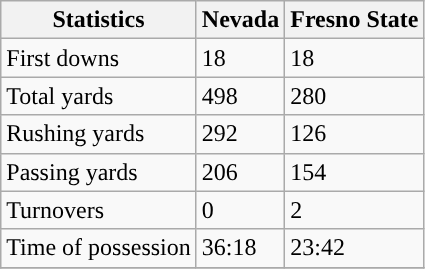<table class="wikitable">
<tr>
<th>Statistics</th>
<th>Nevada</th>
<th>Fresno State</th>
</tr>
<tr>
<td>First downs</td>
<td>18</td>
<td>18</td>
</tr>
<tr>
<td>Total yards</td>
<td>498</td>
<td>280</td>
</tr>
<tr>
<td>Rushing yards</td>
<td>292</td>
<td>126</td>
</tr>
<tr>
<td>Passing yards</td>
<td>206</td>
<td>154</td>
</tr>
<tr>
<td>Turnovers</td>
<td>0</td>
<td>2</td>
</tr>
<tr>
<td>Time of possession</td>
<td>36:18</td>
<td>23:42</td>
</tr>
<tr>
</tr>
</table>
